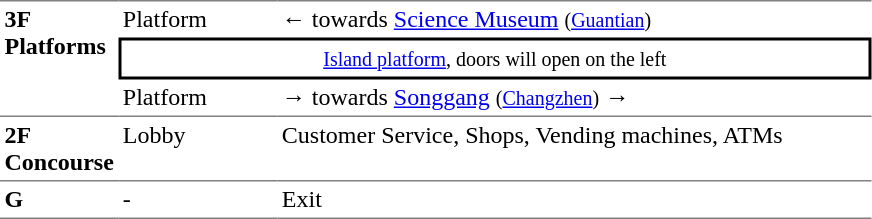<table table border=0 cellspacing=0 cellpadding=3>
<tr>
<td style="border-top:solid 1px gray;" rowspan=3 valign=top><strong>3F<br>Platforms</strong></td>
<td style="border-top:solid 1px gray;" valign=top>Platform</td>
<td style="border-top:solid 1px gray;" valign=top>←  towards <a href='#'>Science Museum</a> <small>(<a href='#'>Guantian</a>)</small></td>
</tr>
<tr>
<td style="border-right:solid 2px black;border-left:solid 2px black;border-top:solid 2px black;border-bottom:solid 2px black;text-align:center;" colspan=2><small><a href='#'>Island platform</a>, doors will open on the left</small></td>
</tr>
<tr>
<td>Platform</td>
<td><span>→</span>  towards <a href='#'>Songgang</a> <small>(<a href='#'>Changzhen</a>)</small> →</td>
</tr>
<tr>
<td style="border-bottom:solid 1px gray; border-top:solid 1px gray;" valign=top width=50><strong>2F<br>Concourse</strong></td>
<td style="border-bottom:solid 1px gray; border-top:solid 1px gray;" valign=top width=100>Lobby</td>
<td style="border-bottom:solid 1px gray; border-top:solid 1px gray;" valign=top width=390>Customer Service, Shops, Vending machines, ATMs</td>
</tr>
<tr>
<td style="border-bottom:solid 1px gray;" width=50 valign=top><strong>G</strong></td>
<td style="border-bottom:solid 1px gray;" width=100 valign=top>-</td>
<td style="border-bottom:solid 1px gray;" width=390 valign=top>Exit</td>
</tr>
</table>
